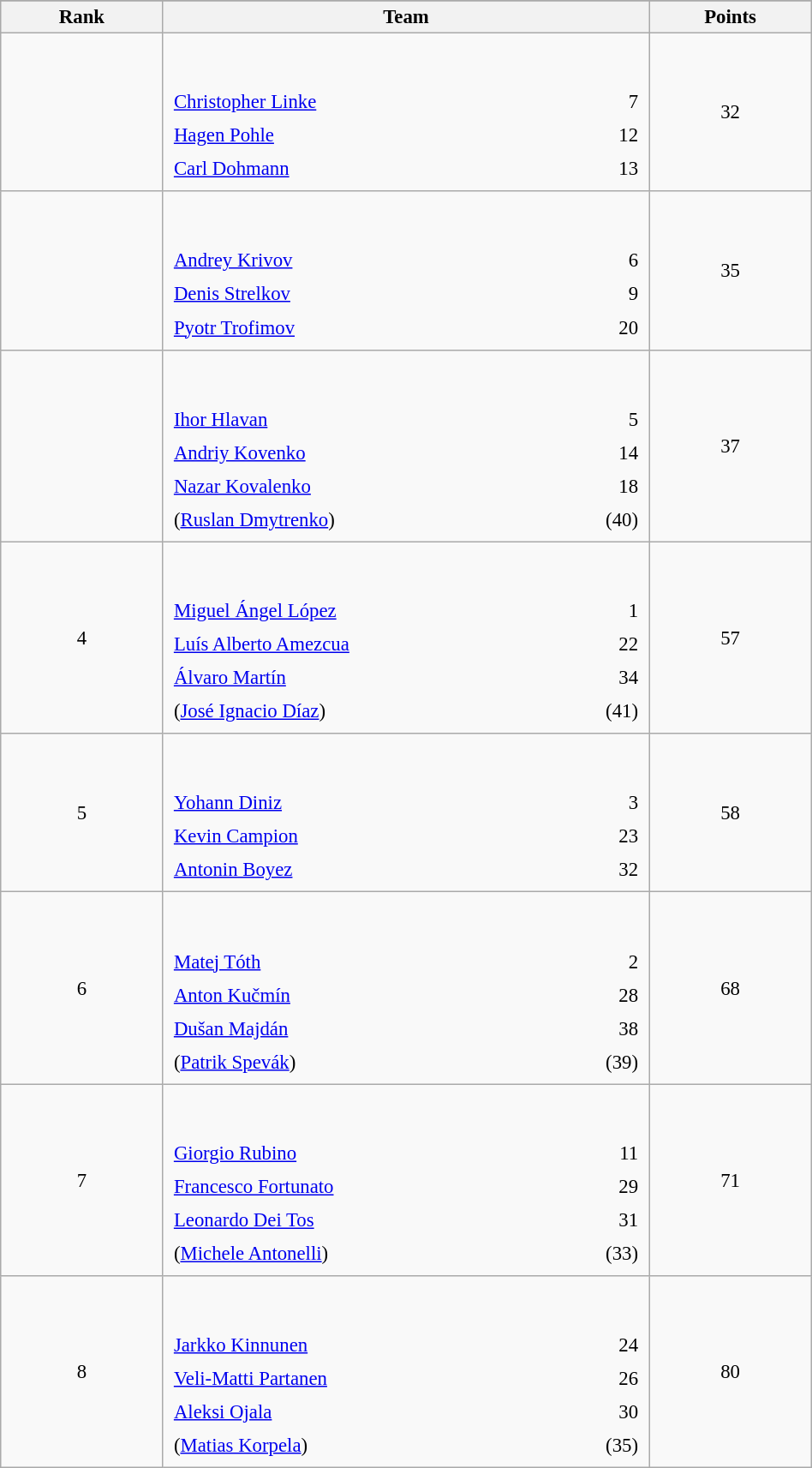<table class="wikitable sortable" style=" text-align:center; font-size:95%;" width="50%">
<tr>
</tr>
<tr>
<th width=10%>Rank</th>
<th width=30%>Team</th>
<th width=10%>Points</th>
</tr>
<tr>
<td align=center></td>
<td align=left> <br><br><table width=100%>
<tr>
<td align=left style="border:0"><a href='#'>Christopher Linke</a></td>
<td align=right style="border:0">7</td>
</tr>
<tr>
<td align=left style="border:0"><a href='#'>Hagen Pohle</a></td>
<td align=right style="border:0">12</td>
</tr>
<tr>
<td align=left style="border:0"><a href='#'>Carl Dohmann</a></td>
<td align=right style="border:0">13</td>
</tr>
</table>
</td>
<td>32</td>
</tr>
<tr>
<td align=center></td>
<td align=left> <br><br><table width=100%>
<tr>
<td align=left style="border:0"><a href='#'>Andrey Krivov</a></td>
<td align=right style="border:0">6</td>
</tr>
<tr>
<td align=left style="border:0"><a href='#'>Denis Strelkov</a></td>
<td align=right style="border:0">9</td>
</tr>
<tr>
<td align=left style="border:0"><a href='#'>Pyotr Trofimov</a></td>
<td align=right style="border:0">20</td>
</tr>
</table>
</td>
<td>35</td>
</tr>
<tr>
<td align=center></td>
<td align=left> <br><br><table width=100%>
<tr>
<td align=left style="border:0"><a href='#'>Ihor Hlavan</a></td>
<td align=right style="border:0">5</td>
</tr>
<tr>
<td align=left style="border:0"><a href='#'>Andriy Kovenko</a></td>
<td align=right style="border:0">14</td>
</tr>
<tr>
<td align=left style="border:0"><a href='#'>Nazar Kovalenko</a></td>
<td align=right style="border:0">18</td>
</tr>
<tr>
<td align=left style="border:0">(<a href='#'>Ruslan Dmytrenko</a>)</td>
<td align=right style="border:0">(40)</td>
</tr>
</table>
</td>
<td>37</td>
</tr>
<tr>
<td align=center>4</td>
<td align=left> <br><br><table width=100%>
<tr>
<td align=left style="border:0"><a href='#'>Miguel Ángel López</a></td>
<td align=right style="border:0">1</td>
</tr>
<tr>
<td align=left style="border:0"><a href='#'>Luís Alberto Amezcua</a></td>
<td align=right style="border:0">22</td>
</tr>
<tr>
<td align=left style="border:0"><a href='#'>Álvaro Martín</a></td>
<td align=right style="border:0">34</td>
</tr>
<tr>
<td align=left style="border:0">(<a href='#'>José Ignacio Díaz</a>)</td>
<td align=right style="border:0">(41)</td>
</tr>
</table>
</td>
<td>57</td>
</tr>
<tr>
<td align=center>5</td>
<td align=left> <br><br><table width=100%>
<tr>
<td align=left style="border:0"><a href='#'>Yohann Diniz</a></td>
<td align=right style="border:0">3</td>
</tr>
<tr>
<td align=left style="border:0"><a href='#'>Kevin Campion</a></td>
<td align=right style="border:0">23</td>
</tr>
<tr>
<td align=left style="border:0"><a href='#'>Antonin Boyez</a></td>
<td align=right style="border:0">32</td>
</tr>
</table>
</td>
<td>58</td>
</tr>
<tr>
<td align=center>6</td>
<td align=left> <br><br><table width=100%>
<tr>
<td align=left style="border:0"><a href='#'>Matej Tóth</a></td>
<td align=right style="border:0">2</td>
</tr>
<tr>
<td align=left style="border:0"><a href='#'>Anton Kučmín</a></td>
<td align=right style="border:0">28</td>
</tr>
<tr>
<td align=left style="border:0"><a href='#'>Dušan Majdán</a></td>
<td align=right style="border:0">38</td>
</tr>
<tr>
<td align=left style="border:0">(<a href='#'>Patrik Spevák</a>)</td>
<td align=right style="border:0">(39)</td>
</tr>
</table>
</td>
<td>68</td>
</tr>
<tr>
<td align=center>7</td>
<td align=left> <br><br><table width=100%>
<tr>
<td align=left style="border:0"><a href='#'>Giorgio Rubino</a></td>
<td align=right style="border:0">11</td>
</tr>
<tr>
<td align=left style="border:0"><a href='#'>Francesco Fortunato</a></td>
<td align=right style="border:0">29</td>
</tr>
<tr>
<td align=left style="border:0"><a href='#'>Leonardo Dei Tos</a></td>
<td align=right style="border:0">31</td>
</tr>
<tr>
<td align=left style="border:0">(<a href='#'>Michele Antonelli</a>)</td>
<td align=right style="border:0">(33)</td>
</tr>
</table>
</td>
<td>71</td>
</tr>
<tr>
<td align=center>8</td>
<td align=left> <br><br><table width=100%>
<tr>
<td align=left style="border:0"><a href='#'>Jarkko Kinnunen</a></td>
<td align=right style="border:0">24</td>
</tr>
<tr>
<td align=left style="border:0"><a href='#'>Veli-Matti Partanen</a></td>
<td align=right style="border:0">26</td>
</tr>
<tr>
<td align=left style="border:0"><a href='#'>Aleksi Ojala</a></td>
<td align=right style="border:0">30</td>
</tr>
<tr>
<td align=left style="border:0">(<a href='#'>Matias Korpela</a>)</td>
<td align=right style="border:0">(35)</td>
</tr>
</table>
</td>
<td>80</td>
</tr>
</table>
